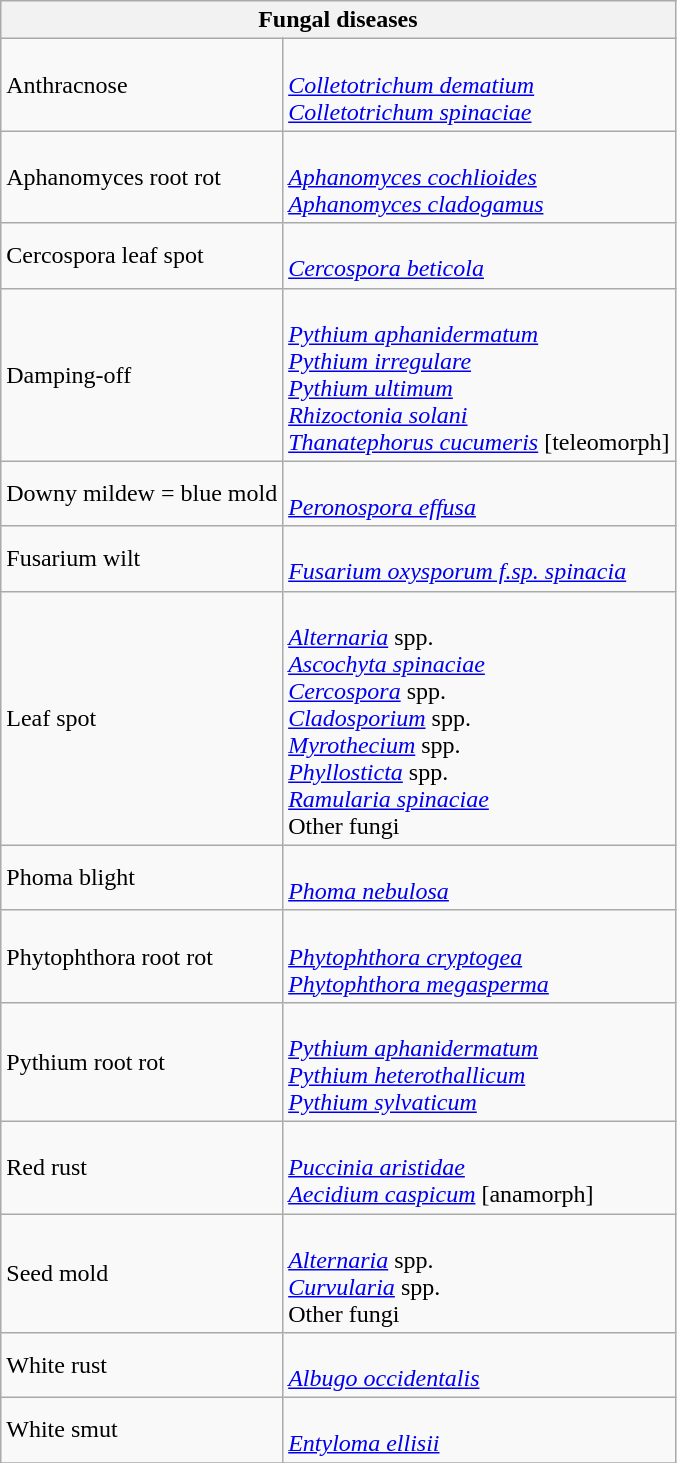<table class="wikitable" style="clear">
<tr>
<th colspan=2><strong>Fungal diseases</strong><br></th>
</tr>
<tr>
<td>Anthracnose</td>
<td><br><em><a href='#'>Colletotrichum dematium</a></em> <br>
 <em><a href='#'>Colletotrichum spinaciae</a></em></td>
</tr>
<tr>
<td>Aphanomyces root rot</td>
<td><br><em><a href='#'>Aphanomyces cochlioides</a></em><br>
<em><a href='#'>Aphanomyces cladogamus</a></em></td>
</tr>
<tr>
<td>Cercospora leaf spot</td>
<td><br><em><a href='#'>Cercospora beticola</a></em></td>
</tr>
<tr>
<td>Damping-off</td>
<td><br><em><a href='#'>Pythium aphanidermatum</a></em><br>
<em><a href='#'>Pythium irregulare</a></em><br>
<em><a href='#'>Pythium ultimum</a></em><br>
<em><a href='#'>Rhizoctonia solani</a></em><br>
<em><a href='#'>Thanatephorus cucumeris</a></em> [teleomorph]</td>
</tr>
<tr>
<td>Downy mildew = blue mold</td>
<td><br><em><a href='#'>Peronospora effusa</a></em></td>
</tr>
<tr>
<td>Fusarium wilt</td>
<td><br><em><a href='#'>Fusarium oxysporum f.sp. spinacia</a></em></td>
</tr>
<tr>
<td>Leaf spot</td>
<td><br><em><a href='#'>Alternaria</a></em> spp. <br>
<em><a href='#'>Ascochyta spinaciae</a></em><br>
<em><a href='#'>Cercospora</a></em> spp. <br>
<em><a href='#'>Cladosporium</a></em> spp. <br>
<em><a href='#'>Myrothecium</a></em> spp.<br>
<em><a href='#'>Phyllosticta</a></em> spp. <br>
<em><a href='#'>Ramularia spinaciae</a></em><br>
Other fungi</td>
</tr>
<tr>
<td>Phoma blight</td>
<td><br><em><a href='#'>Phoma nebulosa</a></em></td>
</tr>
<tr>
<td>Phytophthora root rot</td>
<td><br><em><a href='#'>Phytophthora cryptogea</a></em><br>
<em><a href='#'>Phytophthora megasperma</a></em></td>
</tr>
<tr>
<td>Pythium root rot</td>
<td><br><em><a href='#'>Pythium aphanidermatum</a></em><br>
<em><a href='#'>Pythium heterothallicum</a></em><br>
<em><a href='#'>Pythium sylvaticum</a></em></td>
</tr>
<tr>
<td>Red rust</td>
<td><br><em><a href='#'>Puccinia aristidae</a></em><br>
<em><a href='#'>Aecidium caspicum</a></em> [anamorph]</td>
</tr>
<tr>
<td>Seed mold</td>
<td><br><em><a href='#'>Alternaria</a></em> spp. <br>
<em><a href='#'>Curvularia</a></em> spp. <br>
Other fungi</td>
</tr>
<tr>
<td>White rust</td>
<td><br><em><a href='#'>Albugo occidentalis</a></em></td>
</tr>
<tr>
<td>White smut</td>
<td><br><em><a href='#'>Entyloma ellisii</a></em></td>
</tr>
<tr>
</tr>
</table>
